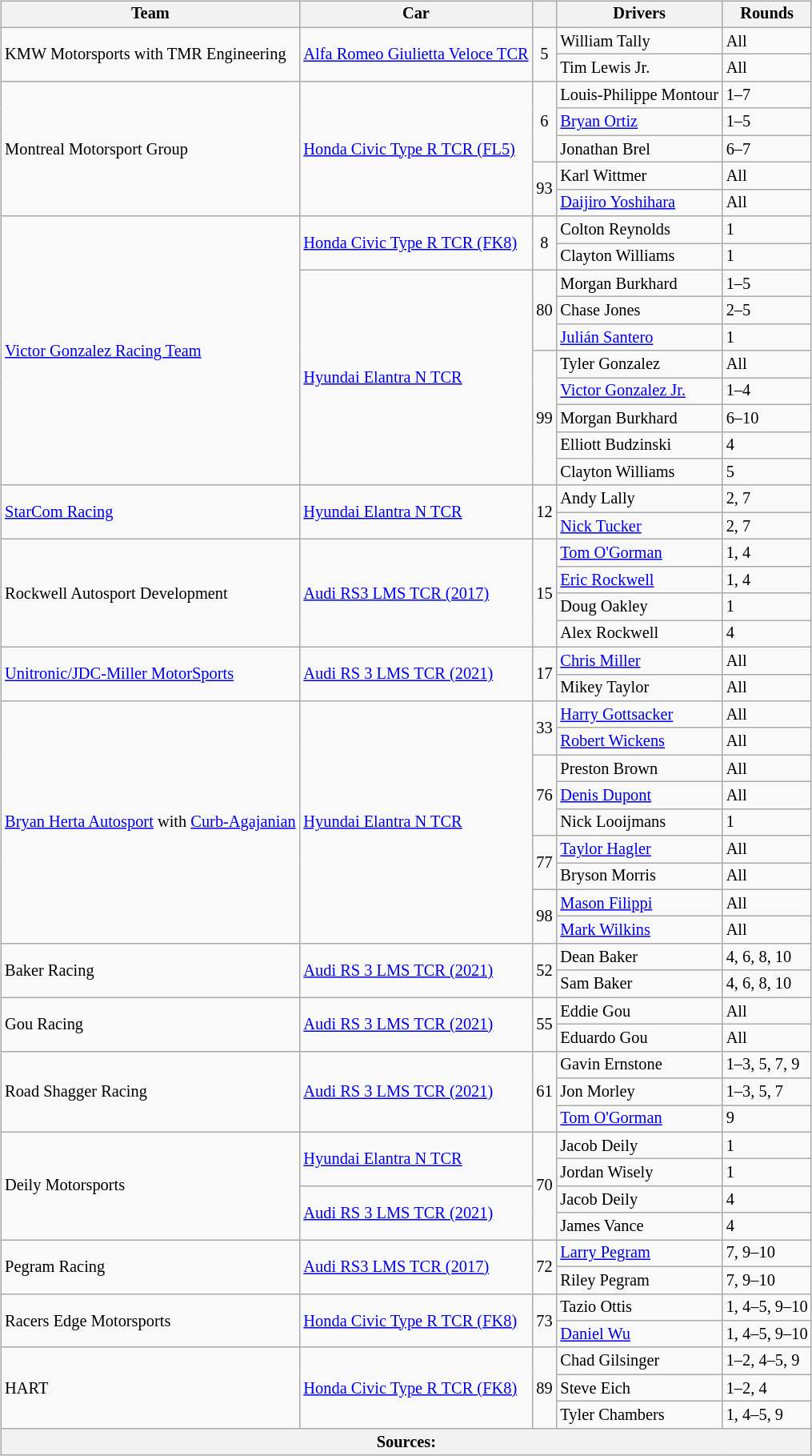<table>
<tr>
<td><br><table class="wikitable" style="font-size: 85%">
<tr>
<th>Team</th>
<th>Car</th>
<th></th>
<th>Drivers</th>
<th>Rounds</th>
</tr>
<tr>
<td rowspan="2"> KMW Motorsports with TMR Engineering</td>
<td rowspan="2"><a href='#'>Alfa Romeo Giulietta Veloce TCR</a></td>
<td rowspan="2" align="center">5</td>
<td> William Tally</td>
<td>All</td>
</tr>
<tr>
<td> Tim Lewis Jr.</td>
<td>All</td>
</tr>
<tr>
<td rowspan="5"> Montreal Motorsport Group</td>
<td rowspan="5"><a href='#'>Honda Civic Type R TCR (FL5)</a></td>
<td rowspan="3" align="center">6</td>
<td> Louis-Philippe Montour</td>
<td>1–7</td>
</tr>
<tr>
<td> <a href='#'>Bryan Ortiz</a></td>
<td>1–5</td>
</tr>
<tr>
<td> Jonathan Brel</td>
<td>6–7</td>
</tr>
<tr>
<td rowspan="2" align="center">93</td>
<td> Karl Wittmer</td>
<td>All</td>
</tr>
<tr>
<td> <a href='#'>Daijiro Yoshihara</a></td>
<td>All</td>
</tr>
<tr>
<td rowspan="10"> <a href='#'>Victor Gonzalez Racing Team</a></td>
<td rowspan="2"><a href='#'>Honda Civic Type R TCR (FK8)</a></td>
<td rowspan="2" align="center">8</td>
<td> Colton Reynolds</td>
<td>1</td>
</tr>
<tr>
<td> Clayton Williams</td>
<td>1</td>
</tr>
<tr>
<td rowspan="8"><a href='#'>Hyundai Elantra N TCR</a></td>
<td rowspan="3" align="center">80</td>
<td> Morgan Burkhard</td>
<td>1–5</td>
</tr>
<tr>
<td> Chase Jones</td>
<td>2–5</td>
</tr>
<tr>
<td> <a href='#'>Julián Santero</a></td>
<td>1</td>
</tr>
<tr>
<td rowspan="5" align="center">99</td>
<td> Tyler Gonzalez</td>
<td>All</td>
</tr>
<tr>
<td> <a href='#'>Victor Gonzalez Jr.</a></td>
<td>1–4</td>
</tr>
<tr>
<td> Morgan Burkhard</td>
<td>6–10</td>
</tr>
<tr>
<td> Elliott Budzinski</td>
<td>4</td>
</tr>
<tr>
<td> Clayton Williams</td>
<td>5</td>
</tr>
<tr>
<td rowspan="2"> <a href='#'>StarCom Racing</a></td>
<td rowspan="2"><a href='#'>Hyundai Elantra N TCR</a></td>
<td rowspan="2" align="center">12</td>
<td> Andy Lally</td>
<td>2, 7</td>
</tr>
<tr>
<td> <a href='#'>Nick Tucker</a></td>
<td>2, 7</td>
</tr>
<tr>
<td rowspan="4"> Rockwell Autosport Development</td>
<td rowspan="4"><a href='#'>Audi RS3 LMS TCR (2017)</a></td>
<td rowspan="4" align="center">15</td>
<td> <a href='#'>Tom O'Gorman</a></td>
<td>1, 4</td>
</tr>
<tr>
<td> <a href='#'>Eric Rockwell</a></td>
<td>1, 4</td>
</tr>
<tr>
<td> Doug Oakley</td>
<td>1</td>
</tr>
<tr>
<td> Alex Rockwell</td>
<td>4</td>
</tr>
<tr>
<td rowspan="2"> <a href='#'>Unitronic/JDC-Miller MotorSports</a></td>
<td rowspan="2"><a href='#'>Audi RS 3 LMS TCR (2021)</a></td>
<td rowspan="2" align="center">17</td>
<td> <a href='#'>Chris Miller</a></td>
<td>All</td>
</tr>
<tr>
<td> Mikey Taylor</td>
<td>All</td>
</tr>
<tr>
<td rowspan="9"> <a href='#'>Bryan Herta Autosport</a> with <a href='#'>Curb-Agajanian</a></td>
<td rowspan="9"><a href='#'>Hyundai Elantra N TCR</a></td>
<td rowspan="2" align="center">33</td>
<td> <a href='#'>Harry Gottsacker</a></td>
<td>All</td>
</tr>
<tr>
<td> <a href='#'>Robert Wickens</a></td>
<td>All</td>
</tr>
<tr>
<td rowspan="3" align="center">76</td>
<td> Preston Brown</td>
<td>All</td>
</tr>
<tr>
<td> <a href='#'>Denis Dupont</a></td>
<td>All</td>
</tr>
<tr>
<td> Nick Looijmans</td>
<td>1</td>
</tr>
<tr>
<td rowspan="2" align="center">77</td>
<td> <a href='#'>Taylor Hagler</a></td>
<td>All</td>
</tr>
<tr>
<td> Bryson Morris</td>
<td>All</td>
</tr>
<tr>
<td rowspan="2" align="center">98</td>
<td> <a href='#'>Mason Filippi</a></td>
<td>All</td>
</tr>
<tr>
<td> <a href='#'>Mark Wilkins</a></td>
<td>All</td>
</tr>
<tr>
<td rowspan="2"> Baker Racing</td>
<td rowspan="2"><a href='#'>Audi RS 3 LMS TCR (2021)</a></td>
<td rowspan="2" align="center">52</td>
<td> Dean Baker</td>
<td>4, 6, 8, 10</td>
</tr>
<tr>
<td> Sam Baker</td>
<td>4, 6, 8, 10</td>
</tr>
<tr>
<td rowspan="2"> Gou Racing</td>
<td rowspan="2"><a href='#'>Audi RS 3 LMS TCR (2021)</a></td>
<td rowspan="2" align="center">55</td>
<td> Eddie Gou</td>
<td>All</td>
</tr>
<tr>
<td> Eduardo Gou</td>
<td>All</td>
</tr>
<tr>
<td rowspan="3"> Road Shagger Racing</td>
<td rowspan="3"><a href='#'>Audi RS 3 LMS TCR (2021)</a></td>
<td rowspan="3" align="center">61</td>
<td> Gavin Ernstone</td>
<td>1–3, 5, 7, 9</td>
</tr>
<tr>
<td> Jon Morley</td>
<td>1–3, 5, 7</td>
</tr>
<tr>
<td> <a href='#'>Tom O'Gorman</a></td>
<td>9</td>
</tr>
<tr>
<td rowspan="4"> Deily Motorsports</td>
<td rowspan="2"><a href='#'>Hyundai Elantra N TCR</a></td>
<td rowspan="4" align="center">70</td>
<td> Jacob Deily</td>
<td>1</td>
</tr>
<tr>
<td> Jordan Wisely</td>
<td>1</td>
</tr>
<tr>
<td rowspan="2"><a href='#'>Audi RS 3 LMS TCR (2021)</a></td>
<td> Jacob Deily</td>
<td>4</td>
</tr>
<tr>
<td> James Vance</td>
<td>4</td>
</tr>
<tr>
<td rowspan="2"> Pegram Racing</td>
<td rowspan="2"><a href='#'>Audi RS3 LMS TCR (2017)</a></td>
<td rowspan="2" align="center">72</td>
<td> <a href='#'>Larry Pegram</a></td>
<td>7, 9–10</td>
</tr>
<tr>
<td> Riley Pegram</td>
<td>7, 9–10</td>
</tr>
<tr>
<td rowspan="2"> Racers Edge Motorsports</td>
<td rowspan="2"><a href='#'>Honda Civic Type R TCR (FK8)</a></td>
<td rowspan="2" align="center">73</td>
<td> Tazio Ottis</td>
<td>1, 4–5, 9–10</td>
</tr>
<tr>
<td> <a href='#'>Daniel Wu</a></td>
<td>1, 4–5, 9–10</td>
</tr>
<tr>
<td rowspan="3"> HART</td>
<td rowspan="3"><a href='#'>Honda Civic Type R TCR (FK8)</a></td>
<td rowspan="3" align="center">89</td>
<td> Chad Gilsinger</td>
<td nowrap>1–2, 4–5, 9</td>
</tr>
<tr>
<td> Steve Eich</td>
<td>1–2, 4</td>
</tr>
<tr>
<td> Tyler Chambers</td>
<td>1, 4–5, 9</td>
</tr>
<tr>
<th colspan="6">Sources:</th>
</tr>
</table>
</td>
</tr>
</table>
